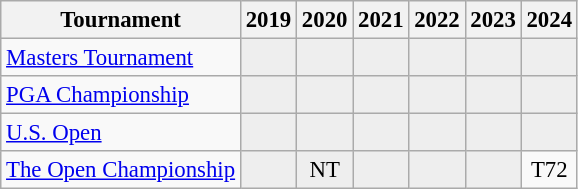<table class="wikitable" style="font-size:95%;text-align:center;">
<tr>
<th>Tournament</th>
<th>2019</th>
<th>2020</th>
<th>2021</th>
<th>2022</th>
<th>2023</th>
<th>2024</th>
</tr>
<tr>
<td align=left><a href='#'>Masters Tournament</a></td>
<td style="background:#eeeeee;"></td>
<td style="background:#eeeeee;"></td>
<td style="background:#eeeeee;"></td>
<td style="background:#eeeeee;"></td>
<td style="background:#eeeeee;"></td>
<td style="background:#eeeeee;"></td>
</tr>
<tr>
<td align=left><a href='#'>PGA Championship</a></td>
<td style="background:#eeeeee;"></td>
<td style="background:#eeeeee;"></td>
<td style="background:#eeeeee;"></td>
<td style="background:#eeeeee;"></td>
<td style="background:#eeeeee;"></td>
<td style="background:#eeeeee;"></td>
</tr>
<tr>
<td align=left><a href='#'>U.S. Open</a></td>
<td style="background:#eeeeee;"></td>
<td style="background:#eeeeee;"></td>
<td style="background:#eeeeee;"></td>
<td style="background:#eeeeee;"></td>
<td style="background:#eeeeee;"></td>
<td style="background:#eeeeee;"></td>
</tr>
<tr>
<td align=left><a href='#'>The Open Championship</a></td>
<td style="background:#eeeeee;"></td>
<td style="background:#eeeeee;">NT</td>
<td style="background:#eeeeee;"></td>
<td style="background:#eeeeee;"></td>
<td style="background:#eeeeee;"></td>
<td>T72</td>
</tr>
</table>
